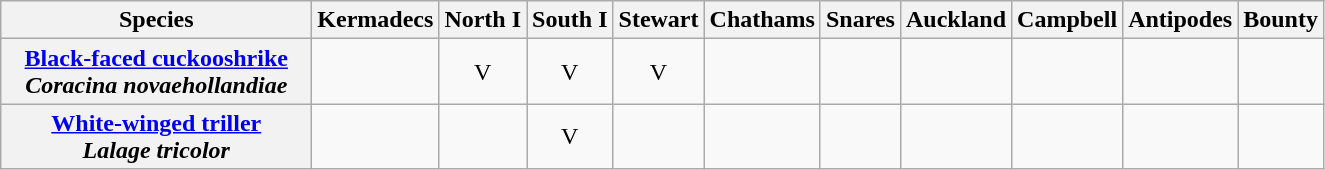<table class="wikitable" style="text-align:center">
<tr>
<th width="200">Species</th>
<th>Kermadecs</th>
<th>North I</th>
<th>South I</th>
<th>Stewart</th>
<th>Chathams</th>
<th>Snares</th>
<th>Auckland</th>
<th>Campbell</th>
<th>Antipodes</th>
<th>Bounty</th>
</tr>
<tr>
<th><a href='#'>Black-faced cuckooshrike</a><br><em>Coracina novaehollandiae</em></th>
<td></td>
<td>V</td>
<td>V</td>
<td>V</td>
<td></td>
<td></td>
<td></td>
<td></td>
<td></td>
<td></td>
</tr>
<tr>
<th><a href='#'>White-winged triller</a><br><em>Lalage tricolor</em></th>
<td></td>
<td></td>
<td>V</td>
<td></td>
<td></td>
<td></td>
<td></td>
<td></td>
<td></td>
<td></td>
</tr>
</table>
